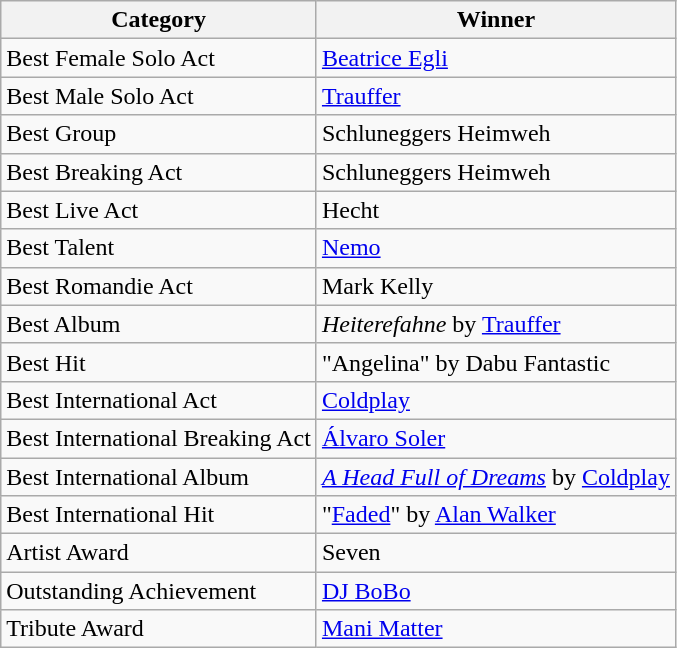<table class="wikitable zebra">
<tr>
<th>Category</th>
<th>Winner</th>
</tr>
<tr>
<td>Best Female Solo Act</td>
<td><a href='#'>Beatrice Egli</a></td>
</tr>
<tr>
<td>Best Male Solo Act</td>
<td><a href='#'>Trauffer</a></td>
</tr>
<tr>
<td>Best Group</td>
<td>Schluneggers Heimweh</td>
</tr>
<tr>
<td>Best Breaking Act</td>
<td>Schluneggers Heimweh</td>
</tr>
<tr>
<td>Best Live Act</td>
<td>Hecht</td>
</tr>
<tr>
<td>Best Talent</td>
<td><a href='#'>Nemo</a></td>
</tr>
<tr>
<td>Best Romandie Act</td>
<td>Mark Kelly</td>
</tr>
<tr>
<td>Best Album</td>
<td><em>Heiterefahne</em> by <a href='#'>Trauffer</a></td>
</tr>
<tr>
<td>Best Hit</td>
<td>"Angelina" by Dabu Fantastic</td>
</tr>
<tr>
<td>Best International Act</td>
<td><a href='#'>Coldplay</a></td>
</tr>
<tr>
<td>Best International Breaking Act</td>
<td><a href='#'>Álvaro Soler</a></td>
</tr>
<tr>
<td>Best International Album</td>
<td><em><a href='#'>A Head Full of Dreams</a></em> by <a href='#'>Coldplay</a></td>
</tr>
<tr>
<td>Best International Hit</td>
<td>"<a href='#'>Faded</a>" by <a href='#'>Alan Walker</a></td>
</tr>
<tr>
<td>Artist Award</td>
<td>Seven</td>
</tr>
<tr>
<td>Outstanding Achievement</td>
<td><a href='#'>DJ BoBo</a></td>
</tr>
<tr>
<td>Tribute Award</td>
<td><a href='#'>Mani Matter</a></td>
</tr>
</table>
